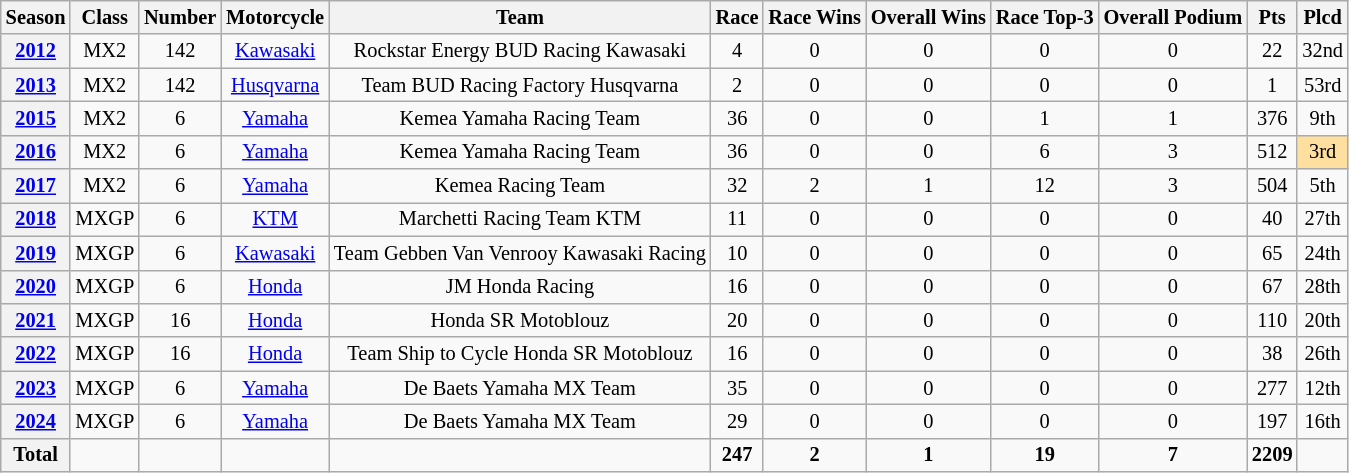<table class="wikitable" style="font-size: 85%; text-align:center">
<tr>
<th>Season</th>
<th>Class</th>
<th>Number</th>
<th>Motorcycle</th>
<th>Team</th>
<th>Race</th>
<th>Race Wins</th>
<th>Overall Wins</th>
<th>Race Top-3</th>
<th>Overall Podium</th>
<th>Pts</th>
<th>Plcd</th>
</tr>
<tr>
<th><a href='#'>2012</a></th>
<td>MX2</td>
<td>142</td>
<td><a href='#'>Kawasaki</a></td>
<td>Rockstar Energy BUD Racing Kawasaki</td>
<td>4</td>
<td>0</td>
<td>0</td>
<td>0</td>
<td>0</td>
<td>22</td>
<td>32nd</td>
</tr>
<tr>
<th><a href='#'>2013</a></th>
<td>MX2</td>
<td>142</td>
<td><a href='#'>Husqvarna</a></td>
<td>Team BUD Racing Factory Husqvarna</td>
<td>2</td>
<td>0</td>
<td>0</td>
<td>0</td>
<td>0</td>
<td>1</td>
<td>53rd</td>
</tr>
<tr>
<th><a href='#'>2015</a></th>
<td>MX2</td>
<td>6</td>
<td><a href='#'>Yamaha</a></td>
<td>Kemea Yamaha Racing Team</td>
<td>36</td>
<td>0</td>
<td>0</td>
<td>1</td>
<td>1</td>
<td>376</td>
<td>9th</td>
</tr>
<tr>
<th><a href='#'>2016</a></th>
<td>MX2</td>
<td>6</td>
<td><a href='#'>Yamaha</a></td>
<td>Kemea Yamaha Racing Team</td>
<td>36</td>
<td>0</td>
<td>0</td>
<td>6</td>
<td>3</td>
<td>512</td>
<td style="background:#ffdf9f;">3rd</td>
</tr>
<tr>
<th><a href='#'>2017</a></th>
<td>MX2</td>
<td>6</td>
<td><a href='#'>Yamaha</a></td>
<td>Kemea Racing Team</td>
<td>32</td>
<td>2</td>
<td>1</td>
<td>12</td>
<td>3</td>
<td>504</td>
<td>5th</td>
</tr>
<tr>
<th><a href='#'>2018</a></th>
<td>MXGP</td>
<td>6</td>
<td><a href='#'>KTM</a></td>
<td>Marchetti Racing Team KTM</td>
<td>11</td>
<td>0</td>
<td>0</td>
<td>0</td>
<td>0</td>
<td>40</td>
<td>27th</td>
</tr>
<tr>
<th><a href='#'>2019</a></th>
<td>MXGP</td>
<td>6</td>
<td><a href='#'>Kawasaki</a></td>
<td>Team Gebben Van Venrooy Kawasaki Racing</td>
<td>10</td>
<td>0</td>
<td>0</td>
<td>0</td>
<td>0</td>
<td>65</td>
<td>24th</td>
</tr>
<tr>
<th><a href='#'>2020</a></th>
<td>MXGP</td>
<td>6</td>
<td><a href='#'>Honda</a></td>
<td>JM Honda Racing</td>
<td>16</td>
<td>0</td>
<td>0</td>
<td>0</td>
<td>0</td>
<td>67</td>
<td>28th</td>
</tr>
<tr>
<th><a href='#'>2021</a></th>
<td>MXGP</td>
<td>16</td>
<td><a href='#'>Honda</a></td>
<td>Honda SR Motoblouz</td>
<td>20</td>
<td>0</td>
<td>0</td>
<td>0</td>
<td>0</td>
<td>110</td>
<td>20th</td>
</tr>
<tr>
<th><a href='#'>2022</a></th>
<td>MXGP</td>
<td>16</td>
<td><a href='#'>Honda</a></td>
<td>Team Ship to Cycle Honda SR Motoblouz</td>
<td>16</td>
<td>0</td>
<td>0</td>
<td>0</td>
<td>0</td>
<td>38</td>
<td>26th</td>
</tr>
<tr>
<th><a href='#'>2023</a></th>
<td>MXGP</td>
<td>6</td>
<td><a href='#'>Yamaha</a></td>
<td>De Baets Yamaha MX Team</td>
<td>35</td>
<td>0</td>
<td>0</td>
<td>0</td>
<td>0</td>
<td>277</td>
<td>12th</td>
</tr>
<tr>
<th><a href='#'>2024</a></th>
<td>MXGP</td>
<td>6</td>
<td><a href='#'>Yamaha</a></td>
<td>De Baets Yamaha MX Team</td>
<td>29</td>
<td>0</td>
<td>0</td>
<td>0</td>
<td>0</td>
<td>197</td>
<td>16th</td>
</tr>
<tr>
<th>Total</th>
<td></td>
<td></td>
<td></td>
<td></td>
<td><strong>247</strong></td>
<td><strong>2</strong></td>
<td><strong>1</strong></td>
<td><strong>19</strong></td>
<td><strong>7</strong></td>
<td><strong>2209</strong></td>
<td></td>
</tr>
</table>
